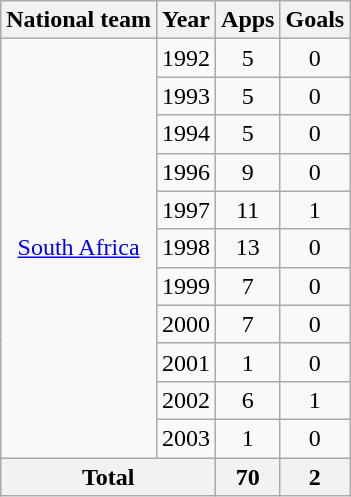<table class="wikitable" style="text-align:center">
<tr>
<th>National team</th>
<th>Year</th>
<th>Apps</th>
<th>Goals</th>
</tr>
<tr>
<td rowspan="11"><a href='#'>South Africa</a></td>
<td>1992</td>
<td>5</td>
<td>0</td>
</tr>
<tr>
<td>1993</td>
<td>5</td>
<td>0</td>
</tr>
<tr>
<td>1994</td>
<td>5</td>
<td>0</td>
</tr>
<tr>
<td>1996</td>
<td>9</td>
<td>0</td>
</tr>
<tr>
<td>1997</td>
<td>11</td>
<td>1</td>
</tr>
<tr>
<td>1998</td>
<td>13</td>
<td>0</td>
</tr>
<tr>
<td>1999</td>
<td>7</td>
<td>0</td>
</tr>
<tr>
<td>2000</td>
<td>7</td>
<td>0</td>
</tr>
<tr>
<td>2001</td>
<td>1</td>
<td>0</td>
</tr>
<tr>
<td>2002</td>
<td>6</td>
<td>1</td>
</tr>
<tr>
<td>2003</td>
<td>1</td>
<td>0</td>
</tr>
<tr>
<th colspan="2">Total</th>
<th>70</th>
<th>2</th>
</tr>
</table>
